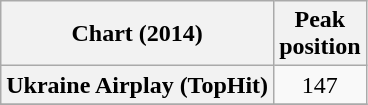<table class="wikitable plainrowheaders" style="text-align:center">
<tr>
<th scope="col">Chart (2014)</th>
<th scope="col">Peak<br>position</th>
</tr>
<tr>
<th scope="row">Ukraine Airplay (TopHit)</th>
<td>147</td>
</tr>
<tr>
</tr>
</table>
